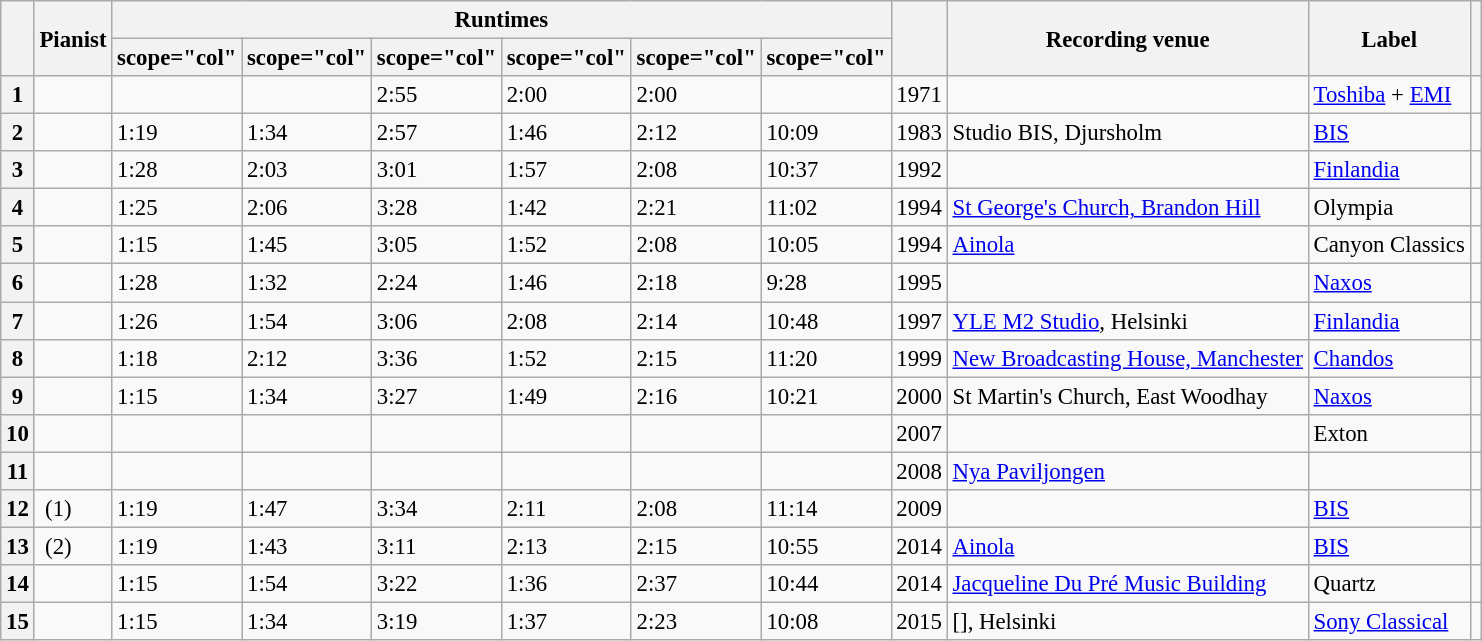<table class="wikitable sortable" style="margin-right:0; font-size:95%">
<tr>
<th rowspan=2 scope="col"></th>
<th rowspan=2 scope=col>Pianist</th>
<th colspan=6 scope=col>Runtimes</th>
<th rowspan=2 scope=col></th>
<th rowspan=2 scope=col>Recording venue</th>
<th rowspan=2 scope=col>Label</th>
<th rowspan=2 scope=col class="unsortable"></th>
</tr>
<tr>
<th>scope="col" </th>
<th>scope="col" </th>
<th>scope="col" </th>
<th>scope="col" </th>
<th>scope="col" </th>
<th>scope="col" </th>
</tr>
<tr>
<th scope="row">1</th>
<td></td>
<td></td>
<td></td>
<td>2:55</td>
<td>2:00</td>
<td>2:00</td>
<td></td>
<td>1971</td>
<td></td>
<td><a href='#'>Toshiba</a> + <a href='#'>EMI</a></td>
<td></td>
</tr>
<tr>
<th scope="row">2</th>
<td></td>
<td>1:19</td>
<td>1:34</td>
<td>2:57</td>
<td>1:46</td>
<td>2:12</td>
<td>10:09</td>
<td>1983</td>
<td>Studio BIS, Djursholm</td>
<td><a href='#'>BIS</a></td>
<td></td>
</tr>
<tr>
<th scope="row">3</th>
<td></td>
<td>1:28</td>
<td>2:03</td>
<td>3:01</td>
<td>1:57</td>
<td>2:08</td>
<td>10:37</td>
<td>1992</td>
<td></td>
<td><a href='#'>Finlandia</a></td>
<td></td>
</tr>
<tr>
<th scope="row">4</th>
<td></td>
<td>1:25</td>
<td>2:06</td>
<td>3:28</td>
<td>1:42</td>
<td>2:21</td>
<td>11:02</td>
<td>1994</td>
<td><a href='#'>St George's Church, Brandon Hill</a></td>
<td>Olympia</td>
<td></td>
</tr>
<tr>
<th scope="row">5</th>
<td></td>
<td>1:15</td>
<td>1:45</td>
<td>3:05</td>
<td>1:52</td>
<td>2:08</td>
<td>10:05</td>
<td>1994</td>
<td><a href='#'>Ainola</a></td>
<td>Canyon Classics</td>
<td></td>
</tr>
<tr>
<th scope="row">6</th>
<td></td>
<td>1:28</td>
<td>1:32</td>
<td>2:24</td>
<td>1:46</td>
<td>2:18</td>
<td>9:28</td>
<td>1995</td>
<td></td>
<td><a href='#'>Naxos</a></td>
<td></td>
</tr>
<tr>
<th scope="row">7</th>
<td></td>
<td>1:26</td>
<td>1:54</td>
<td>3:06</td>
<td>2:08</td>
<td>2:14</td>
<td>10:48</td>
<td>1997</td>
<td><a href='#'>YLE M2 Studio</a>, Helsinki</td>
<td><a href='#'>Finlandia</a></td>
<td></td>
</tr>
<tr>
<th scope="row">8</th>
<td></td>
<td>1:18</td>
<td>2:12</td>
<td>3:36</td>
<td>1:52</td>
<td>2:15</td>
<td>11:20</td>
<td>1999</td>
<td><a href='#'>New Broadcasting House, Manchester</a></td>
<td><a href='#'>Chandos</a></td>
<td></td>
</tr>
<tr>
<th scope="row">9</th>
<td></td>
<td>1:15</td>
<td>1:34</td>
<td>3:27</td>
<td>1:49</td>
<td>2:16</td>
<td>10:21</td>
<td>2000</td>
<td>St Martin's Church, East Woodhay</td>
<td><a href='#'>Naxos</a></td>
<td></td>
</tr>
<tr>
<th scope="row">10</th>
<td></td>
<td></td>
<td></td>
<td></td>
<td></td>
<td></td>
<td></td>
<td>2007</td>
<td></td>
<td>Exton</td>
<td></td>
</tr>
<tr>
<th scope="row">11</th>
<td></td>
<td></td>
<td></td>
<td></td>
<td></td>
<td></td>
<td></td>
<td>2008</td>
<td><a href='#'>Nya Paviljongen</a></td>
<td></td>
<td></td>
</tr>
<tr>
<th scope="row">12</th>
<td> (1)</td>
<td>1:19</td>
<td>1:47</td>
<td>3:34</td>
<td>2:11</td>
<td>2:08</td>
<td>11:14</td>
<td>2009</td>
<td></td>
<td><a href='#'>BIS</a></td>
<td></td>
</tr>
<tr>
<th scope="row">13</th>
<td> (2)</td>
<td>1:19</td>
<td>1:43</td>
<td>3:11</td>
<td>2:13</td>
<td>2:15</td>
<td>10:55</td>
<td>2014</td>
<td><a href='#'>Ainola</a></td>
<td><a href='#'>BIS</a></td>
<td></td>
</tr>
<tr>
<th scope="row">14</th>
<td></td>
<td>1:15</td>
<td>1:54</td>
<td>3:22</td>
<td>1:36</td>
<td>2:37</td>
<td>10:44</td>
<td>2014</td>
<td><a href='#'>Jacqueline Du Pré Music Building</a></td>
<td>Quartz</td>
<td></td>
</tr>
<tr>
<th scope="row">15</th>
<td></td>
<td>1:15</td>
<td>1:34</td>
<td>3:19</td>
<td>1:37</td>
<td>2:23</td>
<td>10:08</td>
<td>2015</td>
<td>[], Helsinki</td>
<td><a href='#'>Sony Classical</a></td>
<td></td>
</tr>
</table>
